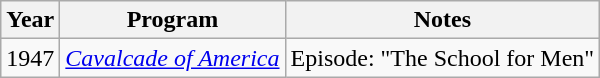<table class="wikitable sortable">
<tr>
<th>Year</th>
<th>Program</th>
<th class="unsortable">Notes</th>
</tr>
<tr>
<td>1947</td>
<td><em><a href='#'>Cavalcade of America</a></em></td>
<td>Episode: "The School for Men"</td>
</tr>
</table>
